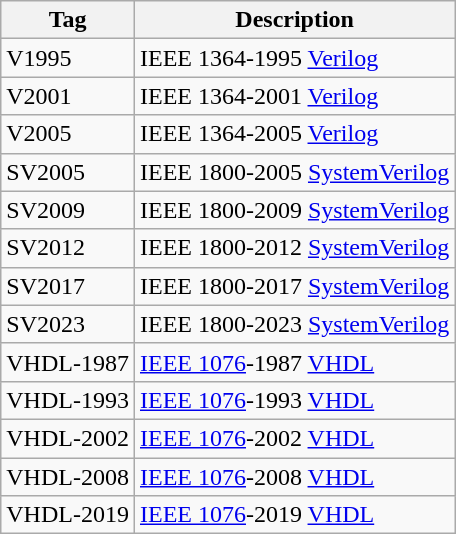<table class="wikitable">
<tr>
<th>Tag</th>
<th>Description</th>
</tr>
<tr>
<td>V1995</td>
<td>IEEE 1364-1995 <a href='#'>Verilog</a></td>
</tr>
<tr>
<td>V2001</td>
<td>IEEE 1364-2001 <a href='#'>Verilog</a></td>
</tr>
<tr>
<td>V2005</td>
<td>IEEE 1364-2005 <a href='#'>Verilog</a></td>
</tr>
<tr>
<td>SV2005</td>
<td>IEEE 1800-2005 <a href='#'>SystemVerilog</a></td>
</tr>
<tr>
<td>SV2009</td>
<td>IEEE 1800-2009 <a href='#'>SystemVerilog</a></td>
</tr>
<tr>
<td>SV2012</td>
<td>IEEE 1800-2012 <a href='#'>SystemVerilog</a></td>
</tr>
<tr>
<td>SV2017</td>
<td>IEEE 1800-2017 <a href='#'>SystemVerilog</a></td>
</tr>
<tr>
<td>SV2023</td>
<td>IEEE 1800-2023 <a href='#'>SystemVerilog</a></td>
</tr>
<tr>
<td>VHDL-1987</td>
<td><a href='#'>IEEE 1076</a>-1987 <a href='#'>VHDL</a></td>
</tr>
<tr>
<td>VHDL-1993</td>
<td><a href='#'>IEEE 1076</a>-1993 <a href='#'>VHDL</a></td>
</tr>
<tr>
<td>VHDL-2002</td>
<td><a href='#'>IEEE 1076</a>-2002 <a href='#'>VHDL</a></td>
</tr>
<tr>
<td>VHDL-2008</td>
<td><a href='#'>IEEE 1076</a>-2008 <a href='#'>VHDL</a></td>
</tr>
<tr>
<td>VHDL-2019</td>
<td><a href='#'>IEEE 1076</a>-2019 <a href='#'>VHDL</a></td>
</tr>
</table>
